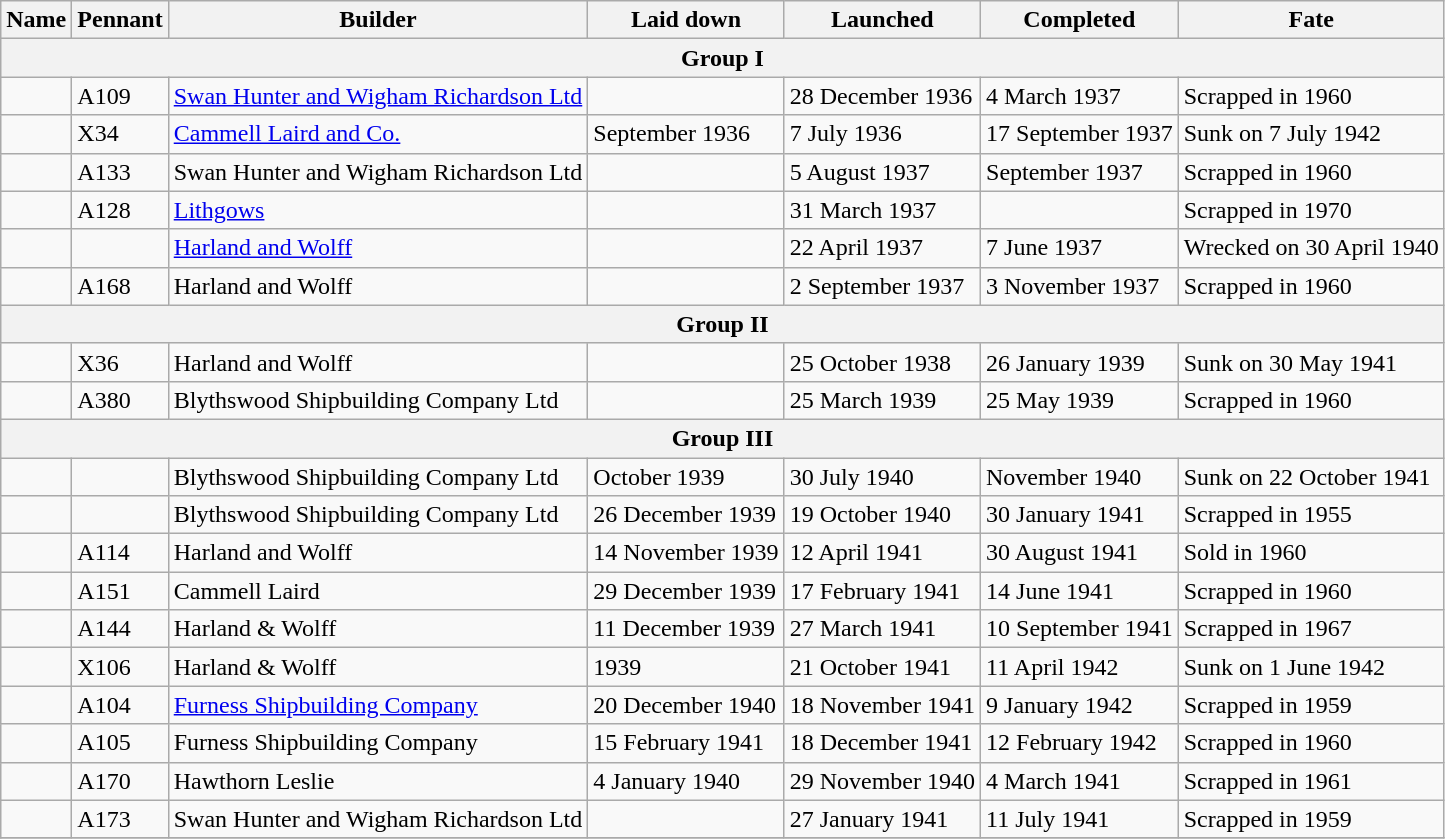<table class="wikitable">
<tr>
<th>Name</th>
<th>Pennant</th>
<th>Builder</th>
<th>Laid down</th>
<th>Launched</th>
<th>Completed</th>
<th>Fate</th>
</tr>
<tr>
<th colspan=7>Group I</th>
</tr>
<tr>
<td></td>
<td>A109</td>
<td><a href='#'>Swan Hunter and Wigham Richardson Ltd</a></td>
<td></td>
<td>28 December 1936</td>
<td>4 March 1937</td>
<td>Scrapped in 1960</td>
</tr>
<tr>
<td></td>
<td>X34</td>
<td><a href='#'>Cammell Laird and Co.</a></td>
<td>September 1936</td>
<td>7 July 1936</td>
<td>17 September 1937</td>
<td>Sunk on 7 July 1942</td>
</tr>
<tr>
<td></td>
<td>A133</td>
<td>Swan Hunter and Wigham Richardson Ltd</td>
<td></td>
<td>5 August 1937</td>
<td>September 1937</td>
<td>Scrapped in 1960</td>
</tr>
<tr>
<td></td>
<td>A128</td>
<td><a href='#'>Lithgows</a></td>
<td></td>
<td>31 March 1937</td>
<td></td>
<td>Scrapped in 1970</td>
</tr>
<tr>
<td></td>
<td></td>
<td><a href='#'>Harland and Wolff</a></td>
<td></td>
<td>22 April 1937</td>
<td>7 June 1937</td>
<td>Wrecked on 30 April 1940</td>
</tr>
<tr>
<td></td>
<td>A168</td>
<td>Harland and Wolff</td>
<td></td>
<td>2 September 1937</td>
<td>3 November 1937</td>
<td>Scrapped in 1960</td>
</tr>
<tr>
<th colspan=7>Group II</th>
</tr>
<tr>
<td></td>
<td>X36</td>
<td>Harland and Wolff</td>
<td></td>
<td>25 October 1938</td>
<td>26 January 1939</td>
<td>Sunk on 30 May 1941</td>
</tr>
<tr>
<td></td>
<td>A380</td>
<td>Blythswood Shipbuilding Company Ltd</td>
<td></td>
<td>25 March 1939</td>
<td>25 May 1939</td>
<td>Scrapped in 1960</td>
</tr>
<tr>
<th colspan=7>Group III</th>
</tr>
<tr>
<td></td>
<td></td>
<td>Blythswood Shipbuilding Company Ltd</td>
<td>October 1939</td>
<td>30 July 1940</td>
<td>November 1940</td>
<td>Sunk on 22 October 1941</td>
</tr>
<tr>
<td></td>
<td></td>
<td>Blythswood Shipbuilding Company Ltd</td>
<td>26 December 1939</td>
<td>19 October 1940</td>
<td>30 January 1941</td>
<td>Scrapped in 1955</td>
</tr>
<tr>
<td></td>
<td>A114</td>
<td>Harland and Wolff</td>
<td>14 November 1939</td>
<td>12 April 1941</td>
<td>30 August 1941</td>
<td>Sold in 1960</td>
</tr>
<tr>
<td></td>
<td>A151</td>
<td>Cammell Laird</td>
<td>29 December 1939</td>
<td>17 February 1941</td>
<td>14 June 1941</td>
<td>Scrapped in 1960</td>
</tr>
<tr>
<td></td>
<td>A144</td>
<td>Harland & Wolff</td>
<td>11 December 1939</td>
<td>27 March 1941</td>
<td>10 September 1941</td>
<td>Scrapped in 1967</td>
</tr>
<tr>
<td></td>
<td>X106</td>
<td>Harland & Wolff</td>
<td>1939</td>
<td>21 October 1941</td>
<td>11 April 1942</td>
<td>Sunk on 1 June 1942</td>
</tr>
<tr>
<td></td>
<td>A104</td>
<td><a href='#'>Furness Shipbuilding Company</a></td>
<td>20 December 1940</td>
<td>18 November 1941</td>
<td>9 January 1942</td>
<td>Scrapped in 1959</td>
</tr>
<tr>
<td></td>
<td>A105</td>
<td>Furness Shipbuilding Company</td>
<td>15 February 1941</td>
<td>18 December 1941</td>
<td>12 February 1942</td>
<td>Scrapped in 1960</td>
</tr>
<tr>
<td></td>
<td>A170</td>
<td>Hawthorn Leslie</td>
<td>4 January 1940</td>
<td>29 November 1940</td>
<td>4 March 1941</td>
<td>Scrapped in 1961</td>
</tr>
<tr>
<td></td>
<td>A173</td>
<td>Swan Hunter and Wigham Richardson Ltd</td>
<td></td>
<td>27 January 1941</td>
<td>11 July 1941</td>
<td>Scrapped in 1959</td>
</tr>
<tr>
</tr>
</table>
